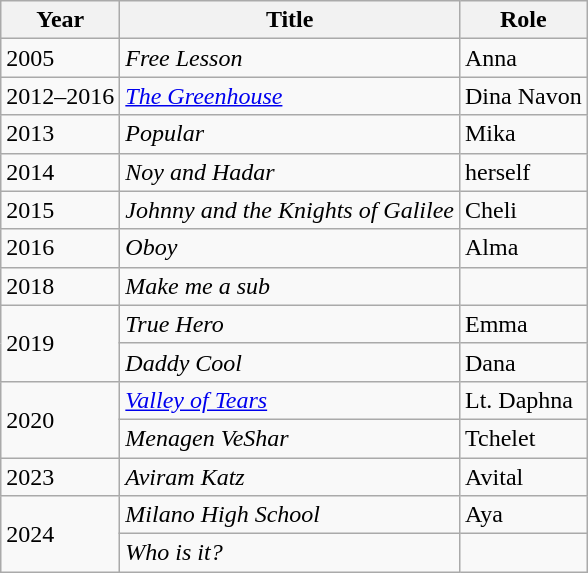<table class="wikitable">
<tr>
<th>Year</th>
<th>Title</th>
<th>Role</th>
</tr>
<tr>
<td>2005</td>
<td><em>Free Lesson</em></td>
<td>Anna</td>
</tr>
<tr>
<td>2012–2016</td>
<td><em><a href='#'>The Greenhouse</a></em></td>
<td>Dina Navon</td>
</tr>
<tr>
<td>2013</td>
<td><em>Popular</em></td>
<td>Mika</td>
</tr>
<tr>
<td>2014</td>
<td><em>Noy and Hadar</em></td>
<td>herself</td>
</tr>
<tr>
<td>2015</td>
<td><em>Johnny and the Knights of Galilee</em></td>
<td>Cheli</td>
</tr>
<tr>
<td>2016</td>
<td><em>Oboy</em></td>
<td>Alma</td>
</tr>
<tr>
<td>2018</td>
<td><em>Make me a sub</em></td>
<td></td>
</tr>
<tr>
<td rowspan="2">2019</td>
<td><em>True Hero</em></td>
<td>Emma</td>
</tr>
<tr>
<td><em>Daddy Cool</em></td>
<td>Dana</td>
</tr>
<tr>
<td rowspan="2">2020</td>
<td><em><a href='#'>Valley of Tears</a></em></td>
<td>Lt. Daphna</td>
</tr>
<tr>
<td><em>Menagen VeShar</em></td>
<td>Tchelet</td>
</tr>
<tr>
<td>2023</td>
<td><em>Aviram Katz</em></td>
<td>Avital</td>
</tr>
<tr>
<td rowspan="2">2024</td>
<td><em>Milano High School</em></td>
<td>Aya</td>
</tr>
<tr>
<td><em>Who is it?</em></td>
<td></td>
</tr>
</table>
